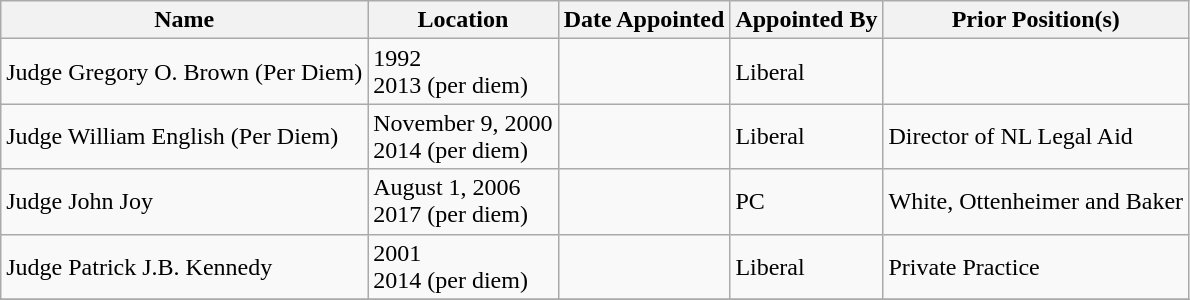<table class="wikitable sortable">
<tr>
<th>Name</th>
<th>Location</th>
<th>Date Appointed</th>
<th>Appointed By</th>
<th>Prior Position(s)</th>
</tr>
<tr>
<td>Judge Gregory O. Brown (Per Diem)</td>
<td>1992<br> 2013 (per diem)</td>
<td></td>
<td>Liberal</td>
<td></td>
</tr>
<tr>
<td>Judge William English (Per Diem)</td>
<td>November 9, 2000<br> 2014 (per diem)</td>
<td></td>
<td>Liberal</td>
<td>Director of NL Legal Aid</td>
</tr>
<tr>
<td>Judge John Joy</td>
<td>August 1, 2006 <br> 2017 (per diem)</td>
<td></td>
<td>PC</td>
<td>White, Ottenheimer and Baker</td>
</tr>
<tr>
<td>Judge Patrick J.B. Kennedy </td>
<td>2001 <br> 2014 (per diem)</td>
<td></td>
<td>Liberal</td>
<td>Private Practice</td>
</tr>
<tr>
</tr>
</table>
